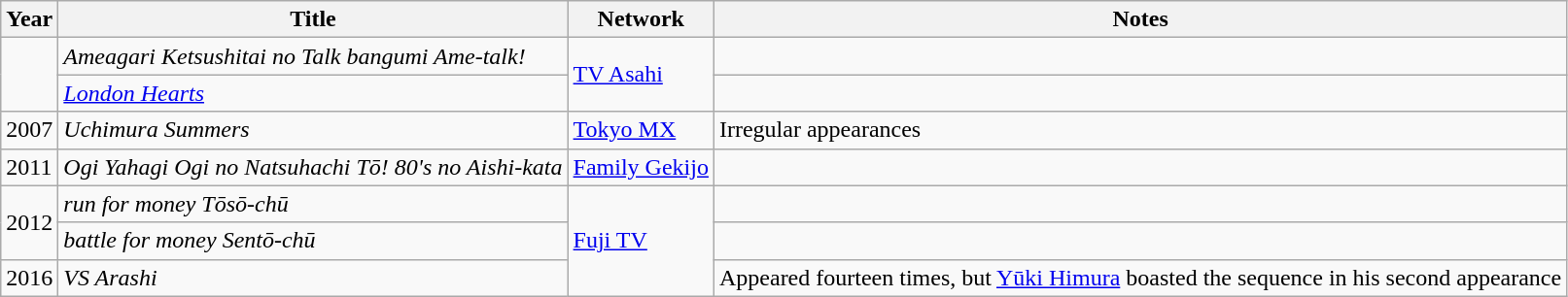<table class="wikitable">
<tr>
<th>Year</th>
<th>Title</th>
<th>Network</th>
<th>Notes</th>
</tr>
<tr>
<td rowspan="2"></td>
<td><em>Ameagari Ketsushitai no Talk bangumi Ame-talk!</em></td>
<td rowspan="2"><a href='#'>TV Asahi</a></td>
<td></td>
</tr>
<tr>
<td><em><a href='#'>London Hearts</a></em></td>
<td></td>
</tr>
<tr>
<td>2007</td>
<td><em>Uchimura Summers</em></td>
<td><a href='#'>Tokyo MX</a></td>
<td>Irregular appearances</td>
</tr>
<tr>
<td>2011</td>
<td><em>Ogi Yahagi Ogi no Natsuhachi Tō! 80's no Aishi-kata</em></td>
<td><a href='#'>Family Gekijo</a></td>
<td></td>
</tr>
<tr>
<td rowspan="2">2012</td>
<td><em>run for money Tōsō-chū</em></td>
<td rowspan="3"><a href='#'>Fuji TV</a></td>
<td></td>
</tr>
<tr>
<td><em>battle for money Sentō-chū</em></td>
<td></td>
</tr>
<tr>
<td>2016</td>
<td><em>VS Arashi</em></td>
<td>Appeared fourteen times, but <a href='#'>Yūki Himura</a> boasted the sequence in his second appearance</td>
</tr>
</table>
